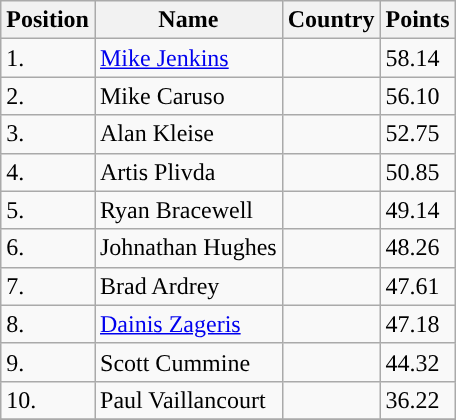<table class="wikitable sortable" style="display: inline-table">
<tr>
<th>Position</th>
<th>Name</th>
<th>Country</th>
<th>Points</th>
</tr>
<tr>
<td>1.</td>
<td><a href='#'>Mike Jenkins</a></td>
<td></td>
<td>58.14</td>
</tr>
<tr>
<td>2.</td>
<td>Mike Caruso</td>
<td></td>
<td>56.10</td>
</tr>
<tr>
<td>3.</td>
<td>Alan Kleise</td>
<td></td>
<td>52.75</td>
</tr>
<tr>
<td>4.</td>
<td>Artis Plivda</td>
<td></td>
<td>50.85</td>
</tr>
<tr>
<td>5.</td>
<td>Ryan Bracewell</td>
<td></td>
<td>49.14</td>
</tr>
<tr>
<td>6.</td>
<td>Johnathan Hughes</td>
<td></td>
<td>48.26</td>
</tr>
<tr>
<td>7.</td>
<td>Brad Ardrey</td>
<td></td>
<td>47.61</td>
</tr>
<tr>
<td>8.</td>
<td><a href='#'>Dainis Zageris</a></td>
<td></td>
<td>47.18</td>
</tr>
<tr>
<td>9.</td>
<td>Scott Cummine</td>
<td></td>
<td>44.32</td>
</tr>
<tr>
<td>10.</td>
<td>Paul Vaillancourt</td>
<td></td>
<td>36.22</td>
</tr>
<tr>
</tr>
</table>
